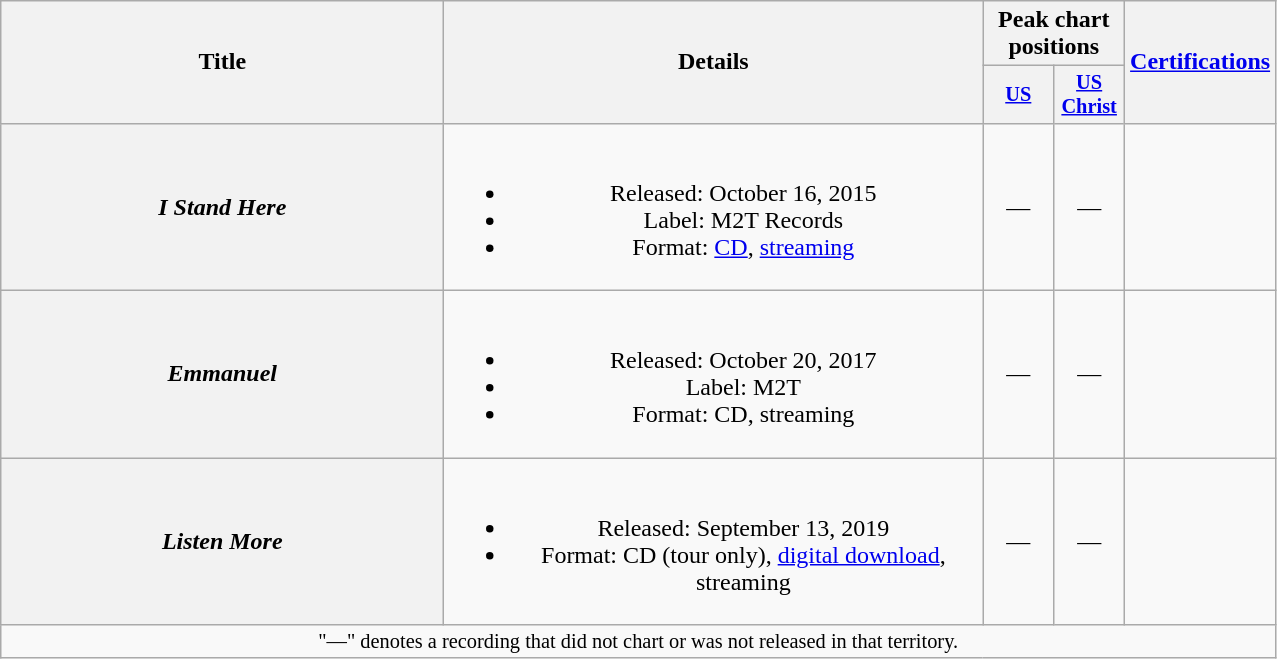<table class="wikitable plainrowheaders" style="text-align:center;">
<tr>
<th rowspan="2" scope="col" style="width:18em;">Title</th>
<th rowspan="2" scope="col" style="width:22em;">Details</th>
<th colspan="2" scope="col">Peak chart positions</th>
<th rowspan="2"><a href='#'>Certifications</a></th>
</tr>
<tr>
<th scope="col" style="width:3em;font-size:85%;"><a href='#'>US</a><br></th>
<th scope="col" style="width:3em;font-size:85%;"><a href='#'>US<br>Christ</a><br></th>
</tr>
<tr>
<th scope="row"><em>I Stand Here</em></th>
<td><br><ul><li>Released: October 16, 2015</li><li>Label: M2T Records</li><li>Format: <a href='#'>CD</a>, <a href='#'>streaming</a></li></ul></td>
<td>—</td>
<td>—</td>
<td></td>
</tr>
<tr>
<th scope="row"><em>Emmanuel</em></th>
<td><br><ul><li>Released: October 20, 2017</li><li>Label: M2T</li><li>Format: CD, streaming</li></ul></td>
<td>—</td>
<td>—</td>
<td></td>
</tr>
<tr>
<th scope="row"><em>Listen More</em></th>
<td><br><ul><li>Released: September 13, 2019</li><li>Format: CD (tour only), <a href='#'>digital download</a>, streaming</li></ul></td>
<td>—</td>
<td>—</td>
<td></td>
</tr>
<tr>
<td colspan="14" style="font-size:85%">"—" denotes a recording that did not chart or was not released in that territory.</td>
</tr>
</table>
